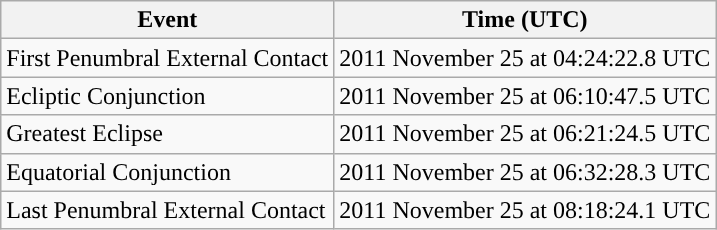<table class="wikitable">
<tr>
<th>Event</th>
<th>Time (UTC)</th>
</tr>
<tr>
<td>First Penumbral External Contact</td>
<td>2011 November 25 at 04:24:22.8 UTC</td>
</tr>
<tr>
<td>Ecliptic Conjunction</td>
<td>2011 November 25 at 06:10:47.5 UTC</td>
</tr>
<tr>
<td>Greatest Eclipse</td>
<td>2011 November 25 at 06:21:24.5 UTC</td>
</tr>
<tr>
<td>Equatorial Conjunction</td>
<td>2011 November 25 at 06:32:28.3 UTC</td>
</tr>
<tr>
<td>Last Penumbral External Contact</td>
<td>2011 November 25 at 08:18:24.1 UTC</td>
</tr>
</table>
